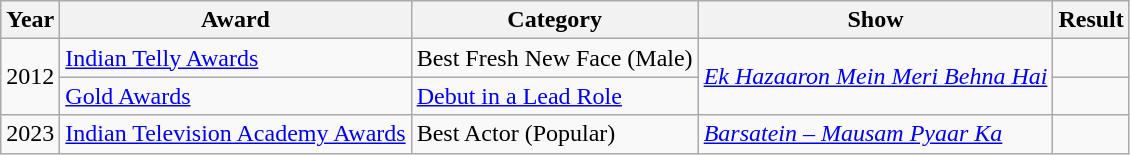<table class="wikitable sortable">
<tr>
<th>Year</th>
<th>Award</th>
<th>Category</th>
<th>Show</th>
<th>Result</th>
</tr>
<tr>
<td rowspan=2>2012</td>
<td><a href='#'>Indian Telly Awards</a></td>
<td>Best Fresh New Face (Male)</td>
<td rowspan=2><em><a href='#'>Ek Hazaaron Mein Meri Behna Hai</a></em></td>
<td></td>
</tr>
<tr>
<td><a href='#'>Gold Awards</a></td>
<td><a href='#'>Debut in a Lead Role</a></td>
<td></td>
</tr>
<tr>
<td>2023</td>
<td><a href='#'>Indian Television Academy Awards</a></td>
<td>Best Actor (Popular)</td>
<td><em><a href='#'>Barsatein – Mausam Pyaar Ka</a></em></td>
<td></td>
</tr>
</table>
